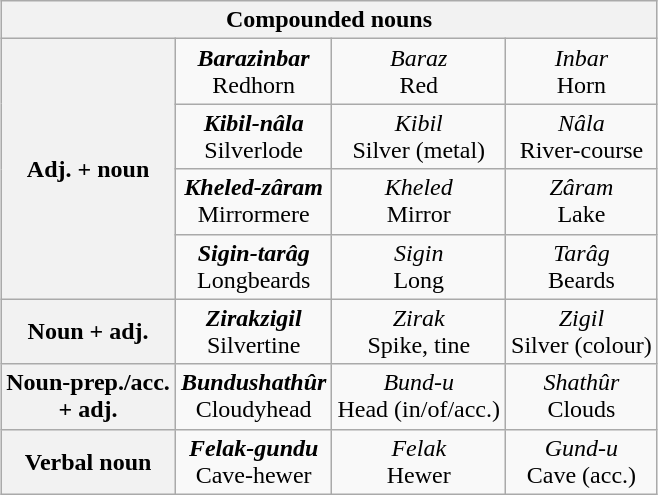<table class="wikitable" style="text-align: center; margin-left: auto; margin-right: auto; border: none;">
<tr>
<th colspan="4">Compounded nouns</th>
</tr>
<tr>
<th rowspan="4">Adj. + noun</th>
<td><strong><em>Barazinbar</em></strong><br>Redhorn</td>
<td><em>Baraz</em><br>Red</td>
<td><em>Inbar</em><br>Horn</td>
</tr>
<tr>
<td><strong><em>Kibil-nâla</em></strong><br>Silverlode</td>
<td><em>Kibil</em><br>Silver (metal)</td>
<td><em>Nâla</em><br>River-course</td>
</tr>
<tr>
<td><strong><em>Kheled-zâram</em></strong><br>Mirrormere</td>
<td><em>Kheled</em><br>Mirror</td>
<td><em>Zâram</em><br>Lake</td>
</tr>
<tr>
<td><strong><em>Sigin-tarâg</em></strong><br>Longbeards</td>
<td><em>Sigin</em><br>Long</td>
<td><em>Tarâg</em><br>Beards</td>
</tr>
<tr>
<th>Noun + adj.</th>
<td><strong><em>Zirakzigil</em></strong><br>Silvertine</td>
<td><em>Zirak</em><br>Spike, tine</td>
<td><em>Zigil</em><br>Silver (colour)</td>
</tr>
<tr>
<th>Noun-prep./acc.<br>+ adj.</th>
<td><strong><em>Bundushathûr</em></strong><br>Cloudyhead</td>
<td><em>Bund-u</em><br>Head (in/of/acc.)</td>
<td><em>Shathûr</em><br>Clouds</td>
</tr>
<tr>
<th>Verbal noun</th>
<td><strong><em>Felak-gundu</em></strong><br>Cave-hewer</td>
<td><em>Felak</em><br>Hewer</td>
<td><em>Gund-u</em><br>Cave (acc.)</td>
</tr>
</table>
